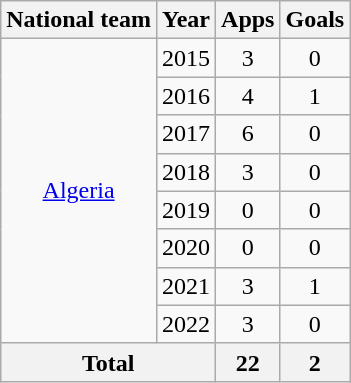<table class="wikitable" style="text-align:center">
<tr>
<th>National team</th>
<th>Year</th>
<th>Apps</th>
<th>Goals</th>
</tr>
<tr>
<td rowspan="8"><a href='#'>Algeria</a></td>
<td>2015</td>
<td>3</td>
<td>0</td>
</tr>
<tr>
<td>2016</td>
<td>4</td>
<td>1</td>
</tr>
<tr>
<td>2017</td>
<td>6</td>
<td>0</td>
</tr>
<tr>
<td>2018</td>
<td>3</td>
<td>0</td>
</tr>
<tr>
<td>2019</td>
<td>0</td>
<td>0</td>
</tr>
<tr>
<td>2020</td>
<td>0</td>
<td>0</td>
</tr>
<tr>
<td>2021</td>
<td>3</td>
<td>1</td>
</tr>
<tr>
<td>2022</td>
<td>3</td>
<td>0</td>
</tr>
<tr>
<th colspan="2">Total</th>
<th>22</th>
<th>2</th>
</tr>
</table>
